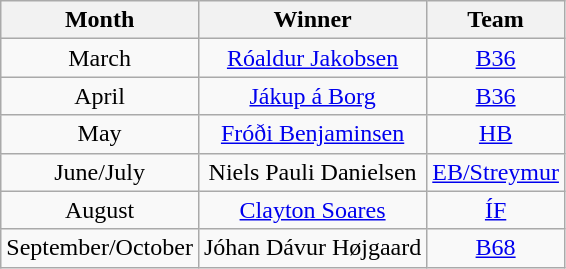<table class="wikitable" style="text-align:center;">
<tr>
<th>Month</th>
<th>Winner</th>
<th>Team</th>
</tr>
<tr>
<td>March</td>
<td> <a href='#'>Róaldur Jakobsen</a></td>
<td><a href='#'>B36</a></td>
</tr>
<tr>
<td>April</td>
<td> <a href='#'>Jákup á Borg</a></td>
<td><a href='#'>B36</a></td>
</tr>
<tr>
<td>May</td>
<td> <a href='#'>Fróði Benjaminsen</a></td>
<td><a href='#'>HB</a></td>
</tr>
<tr>
<td>June/July</td>
<td> Niels Pauli Danielsen</td>
<td><a href='#'>EB/Streymur</a></td>
</tr>
<tr>
<td>August</td>
<td> <a href='#'>Clayton Soares</a></td>
<td><a href='#'>ÍF</a></td>
</tr>
<tr>
<td>September/October</td>
<td> Jóhan Dávur Højgaard</td>
<td><a href='#'>B68</a></td>
</tr>
</table>
